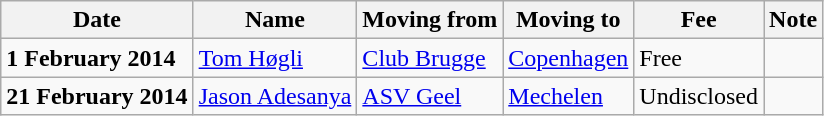<table class="wikitable sortable">
<tr>
<th>Date</th>
<th>Name</th>
<th>Moving from</th>
<th>Moving to</th>
<th>Fee</th>
<th>Note</th>
</tr>
<tr>
<td><strong>1 February 2014</strong></td>
<td> <a href='#'>Tom Høgli</a></td>
<td><a href='#'>Club Brugge</a></td>
<td> <a href='#'>Copenhagen</a></td>
<td>Free </td>
<td></td>
</tr>
<tr>
<td><strong>21 February 2014</strong></td>
<td><a href='#'>Jason Adesanya</a></td>
<td><a href='#'>ASV Geel</a></td>
<td><a href='#'>Mechelen</a></td>
<td>Undisclosed </td>
<td></td>
</tr>
</table>
